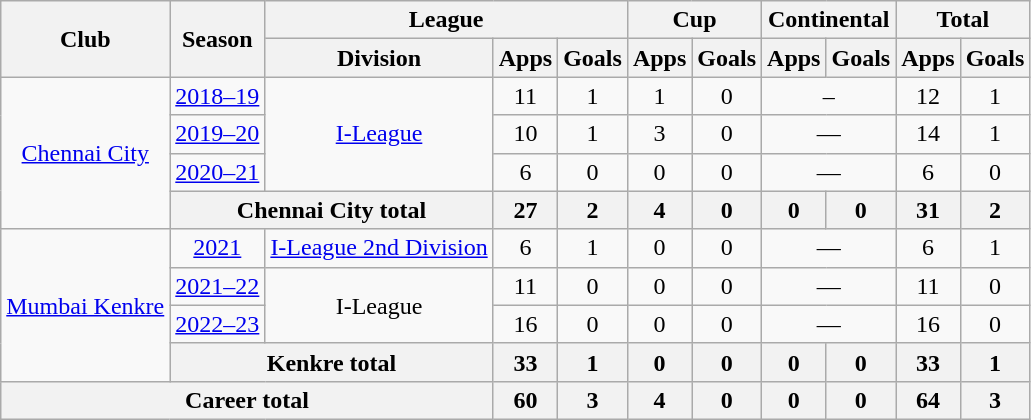<table class="wikitable" style="text-align: center;">
<tr>
<th rowspan="2">Club</th>
<th rowspan="2">Season</th>
<th colspan="3">League</th>
<th colspan="2">Cup</th>
<th colspan="2">Continental</th>
<th colspan="2">Total</th>
</tr>
<tr>
<th>Division</th>
<th>Apps</th>
<th>Goals</th>
<th>Apps</th>
<th>Goals</th>
<th>Apps</th>
<th>Goals</th>
<th>Apps</th>
<th>Goals</th>
</tr>
<tr>
<td rowspan="4"><a href='#'>Chennai City</a></td>
<td><a href='#'>2018–19</a></td>
<td rowspan="3"><a href='#'>I-League</a></td>
<td>11</td>
<td>1</td>
<td>1</td>
<td>0</td>
<td colspan="2">–</td>
<td>12</td>
<td>1</td>
</tr>
<tr>
<td><a href='#'>2019–20</a></td>
<td>10</td>
<td>1</td>
<td>3</td>
<td>0</td>
<td colspan="2">—</td>
<td>14</td>
<td>1</td>
</tr>
<tr>
<td><a href='#'>2020–21</a></td>
<td>6</td>
<td>0</td>
<td>0</td>
<td>0</td>
<td colspan="2">—</td>
<td>6</td>
<td>0</td>
</tr>
<tr>
<th colspan="2">Chennai City total</th>
<th>27</th>
<th>2</th>
<th>4</th>
<th>0</th>
<th>0</th>
<th>0</th>
<th>31</th>
<th>2</th>
</tr>
<tr>
<td rowspan="4"><a href='#'>Mumbai Kenkre</a></td>
<td><a href='#'>2021</a></td>
<td rowspan="1"><a href='#'>I-League 2nd Division</a></td>
<td>6</td>
<td>1</td>
<td>0</td>
<td>0</td>
<td colspan="2">—</td>
<td>6</td>
<td>1</td>
</tr>
<tr>
<td><a href='#'>2021–22</a></td>
<td rowspan="2">I-League</td>
<td>11</td>
<td>0</td>
<td>0</td>
<td>0</td>
<td colspan="2">—</td>
<td>11</td>
<td>0</td>
</tr>
<tr>
<td><a href='#'>2022–23</a></td>
<td>16</td>
<td>0</td>
<td>0</td>
<td>0</td>
<td colspan="2">—</td>
<td>16</td>
<td>0</td>
</tr>
<tr>
<th colspan="2">Kenkre total</th>
<th>33</th>
<th>1</th>
<th>0</th>
<th>0</th>
<th>0</th>
<th>0</th>
<th>33</th>
<th>1</th>
</tr>
<tr>
<th colspan="3">Career total</th>
<th>60</th>
<th>3</th>
<th>4</th>
<th>0</th>
<th>0</th>
<th>0</th>
<th>64</th>
<th>3</th>
</tr>
</table>
